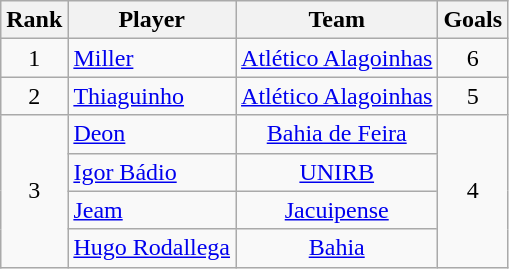<table class="wikitable" style="text-align:center">
<tr>
<th>Rank</th>
<th>Player</th>
<th>Team</th>
<th>Goals</th>
</tr>
<tr>
<td>1</td>
<td align=left> <a href='#'>Miller</a></td>
<td><a href='#'>Atlético Alagoinhas</a></td>
<td>6</td>
</tr>
<tr>
<td>2</td>
<td align=left> <a href='#'>Thiaguinho</a></td>
<td><a href='#'>Atlético Alagoinhas</a></td>
<td>5</td>
</tr>
<tr>
<td rowspan=4>3</td>
<td align=left> <a href='#'>Deon</a></td>
<td><a href='#'>Bahia de Feira</a></td>
<td rowspan=4>4</td>
</tr>
<tr>
<td align=left> <a href='#'>Igor Bádio</a></td>
<td><a href='#'>UNIRB</a></td>
</tr>
<tr>
<td align=left> <a href='#'>Jeam</a></td>
<td><a href='#'>Jacuipense</a></td>
</tr>
<tr>
<td align=left> <a href='#'>Hugo Rodallega</a></td>
<td><a href='#'>Bahia</a></td>
</tr>
</table>
